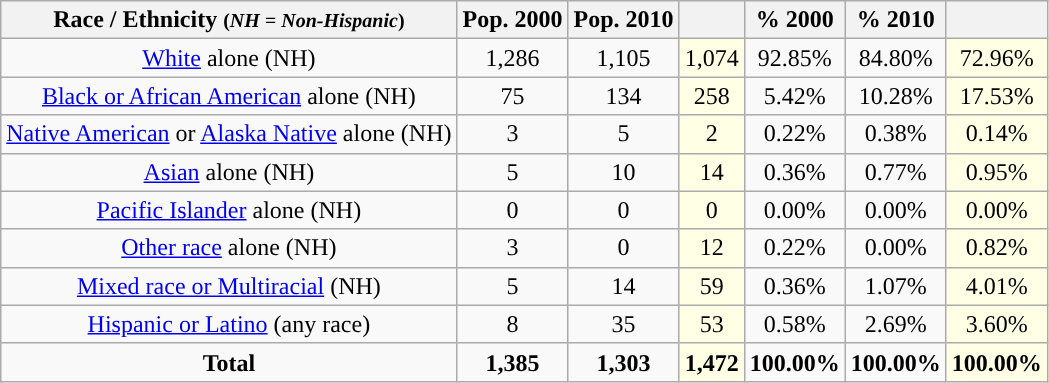<table class="wikitable" style="text-align:center;">
<tr>
<th>Race / Ethnicity <small>(<em>NH = Non-Hispanic</em>)</small></th>
<th>Pop. 2000</th>
<th>Pop. 2010</th>
<th></th>
<th>% 2000</th>
<th>% 2010</th>
<th></th>
</tr>
<tr>
<td><a href='#'>White</a> alone (NH)</td>
<td>1,286</td>
<td>1,105</td>
<td style='background: #ffffe6;'>1,074</td>
<td>92.85%</td>
<td>84.80%</td>
<td style='background: #ffffe6;'>72.96%</td>
</tr>
<tr>
<td><a href='#'>Black or African American</a> alone (NH)</td>
<td>75</td>
<td>134</td>
<td style='background: #ffffe6;'>258</td>
<td>5.42%</td>
<td>10.28%</td>
<td style='background: #ffffe6;'>17.53%</td>
</tr>
<tr>
<td><a href='#'>Native American</a> or <a href='#'>Alaska Native</a> alone (NH)</td>
<td>3</td>
<td>5</td>
<td style='background: #ffffe6;'>2</td>
<td>0.22%</td>
<td>0.38%</td>
<td style='background: #ffffe6;'>0.14%</td>
</tr>
<tr>
<td><a href='#'>Asian</a> alone (NH)</td>
<td>5</td>
<td>10</td>
<td style='background: #ffffe6;'>14</td>
<td>0.36%</td>
<td>0.77%</td>
<td style='background: #ffffe6;'>0.95%</td>
</tr>
<tr>
<td><a href='#'>Pacific Islander</a> alone (NH)</td>
<td>0</td>
<td>0</td>
<td style='background: #ffffe6;'>0</td>
<td>0.00%</td>
<td>0.00%</td>
<td style='background: #ffffe6;'>0.00%</td>
</tr>
<tr>
<td><a href='#'>Other race</a> alone (NH)</td>
<td>3</td>
<td>0</td>
<td style='background: #ffffe6;'>12</td>
<td>0.22%</td>
<td>0.00%</td>
<td style='background: #ffffe6;'>0.82%</td>
</tr>
<tr>
<td><a href='#'>Mixed race or Multiracial</a> (NH)</td>
<td>5</td>
<td>14</td>
<td style='background: #ffffe6;'>59</td>
<td>0.36%</td>
<td>1.07%</td>
<td style='background: #ffffe6;'>4.01%</td>
</tr>
<tr>
<td><a href='#'>Hispanic or Latino</a> (any race)</td>
<td>8</td>
<td>35</td>
<td style='background: #ffffe6;'>53</td>
<td>0.58%</td>
<td>2.69%</td>
<td style='background: #ffffe6;'>3.60%</td>
</tr>
<tr>
<td><strong>Total</strong></td>
<td><strong>1,385</strong></td>
<td><strong>1,303</strong></td>
<td style='background: #ffffe6;'><strong>1,472</strong></td>
<td><strong>100.00%</strong></td>
<td><strong>100.00%</strong></td>
<td style='background: #ffffe6;'><strong>100.00%</strong></td>
</tr>
</table>
